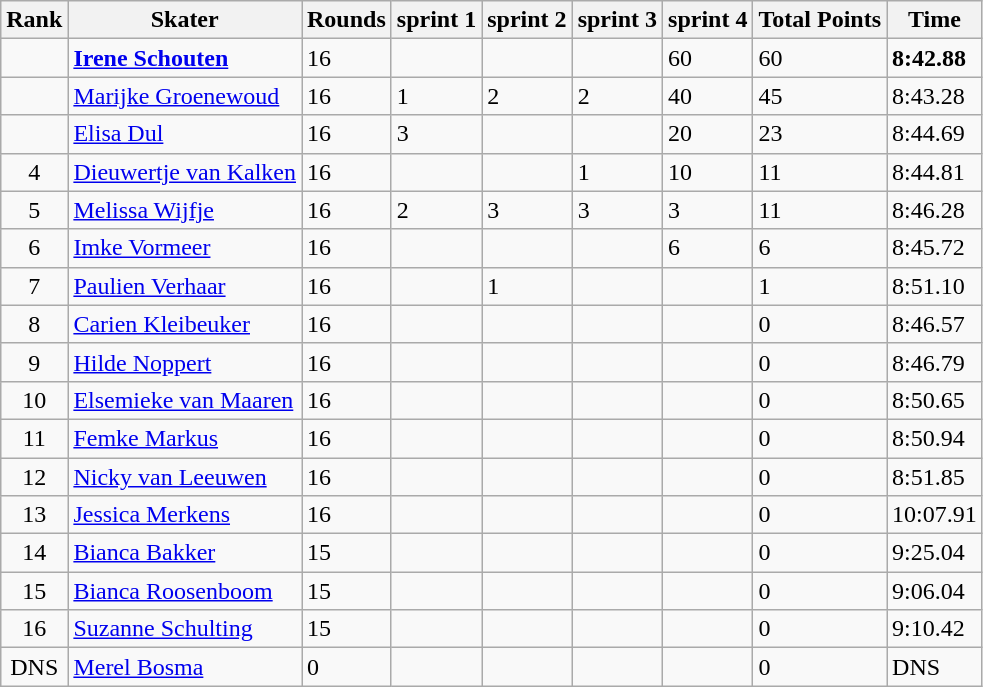<table class="wikitable">
<tr>
<th>Rank</th>
<th>Skater</th>
<th>Rounds</th>
<th>sprint 1</th>
<th>sprint 2</th>
<th>sprint 3</th>
<th>sprint 4</th>
<th>Total Points</th>
<th>Time</th>
</tr>
<tr>
<td align="center"></td>
<td align="left"><strong><a href='#'>Irene Schouten</a></strong></td>
<td>16</td>
<td></td>
<td></td>
<td></td>
<td>60</td>
<td>60</td>
<td><strong>8:42.88</strong></td>
</tr>
<tr>
<td align="center"></td>
<td align="left"><a href='#'>Marijke Groenewoud</a></td>
<td>16</td>
<td>1</td>
<td>2</td>
<td>2</td>
<td>40</td>
<td>45</td>
<td>8:43.28</td>
</tr>
<tr>
<td align="center"></td>
<td align="left"><a href='#'>Elisa Dul</a></td>
<td>16</td>
<td>3</td>
<td></td>
<td></td>
<td>20</td>
<td>23</td>
<td>8:44.69</td>
</tr>
<tr>
<td align="center">4</td>
<td align="left"><a href='#'>Dieuwertje van Kalken</a></td>
<td>16</td>
<td></td>
<td></td>
<td>1</td>
<td>10</td>
<td>11</td>
<td>8:44.81</td>
</tr>
<tr>
<td align="center">5</td>
<td align="left"><a href='#'>Melissa Wijfje</a></td>
<td>16</td>
<td>2</td>
<td>3</td>
<td>3</td>
<td>3</td>
<td>11</td>
<td>8:46.28</td>
</tr>
<tr>
<td align="center">6</td>
<td align="left"><a href='#'>Imke Vormeer</a></td>
<td>16</td>
<td></td>
<td></td>
<td></td>
<td>6</td>
<td>6</td>
<td>8:45.72</td>
</tr>
<tr>
<td align="center">7</td>
<td align="left"><a href='#'>Paulien Verhaar</a></td>
<td>16</td>
<td></td>
<td>1</td>
<td></td>
<td></td>
<td>1</td>
<td>8:51.10</td>
</tr>
<tr>
<td align="center">8</td>
<td align="left"><a href='#'>Carien Kleibeuker</a></td>
<td>16</td>
<td></td>
<td></td>
<td></td>
<td></td>
<td>0</td>
<td>8:46.57</td>
</tr>
<tr>
<td align="center">9</td>
<td align="left"><a href='#'>Hilde Noppert</a></td>
<td>16</td>
<td></td>
<td></td>
<td></td>
<td></td>
<td>0</td>
<td>8:46.79</td>
</tr>
<tr>
<td align="center">10</td>
<td align="left"><a href='#'>Elsemieke van Maaren</a></td>
<td>16</td>
<td></td>
<td></td>
<td></td>
<td></td>
<td>0</td>
<td>8:50.65</td>
</tr>
<tr>
<td align="center">11</td>
<td align="left"><a href='#'>Femke Markus</a></td>
<td>16</td>
<td></td>
<td></td>
<td></td>
<td></td>
<td>0</td>
<td>8:50.94</td>
</tr>
<tr>
<td align="center">12</td>
<td align="left"><a href='#'>Nicky van Leeuwen</a></td>
<td>16</td>
<td></td>
<td></td>
<td></td>
<td></td>
<td>0</td>
<td>8:51.85</td>
</tr>
<tr>
<td align="center">13</td>
<td align="left"><a href='#'>Jessica Merkens</a></td>
<td>16</td>
<td></td>
<td></td>
<td></td>
<td></td>
<td>0</td>
<td>10:07.91</td>
</tr>
<tr>
<td align="center">14</td>
<td align="left"><a href='#'>Bianca Bakker</a></td>
<td>15</td>
<td></td>
<td></td>
<td></td>
<td></td>
<td>0</td>
<td>9:25.04</td>
</tr>
<tr>
<td align="center">15</td>
<td align="left"><a href='#'>Bianca Roosenboom</a></td>
<td>15</td>
<td></td>
<td></td>
<td></td>
<td></td>
<td>0</td>
<td>9:06.04</td>
</tr>
<tr>
<td align="center">16</td>
<td align="left"><a href='#'>Suzanne Schulting</a></td>
<td>15</td>
<td></td>
<td></td>
<td></td>
<td></td>
<td>0</td>
<td>9:10.42</td>
</tr>
<tr>
<td align="center">DNS</td>
<td align="left"><a href='#'>Merel Bosma</a></td>
<td>0</td>
<td></td>
<td></td>
<td></td>
<td></td>
<td>0</td>
<td>DNS</td>
</tr>
</table>
